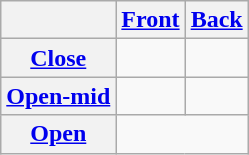<table class="wikitable" style="text-align:center;">
<tr>
<th></th>
<th><a href='#'>Front</a></th>
<th><a href='#'>Back</a></th>
</tr>
<tr>
<th><a href='#'>Close</a></th>
<td></td>
<td></td>
</tr>
<tr>
<th><a href='#'>Open-mid</a></th>
<td></td>
<td></td>
</tr>
<tr>
<th><a href='#'>Open</a></th>
<td colspan="2"></td>
</tr>
</table>
